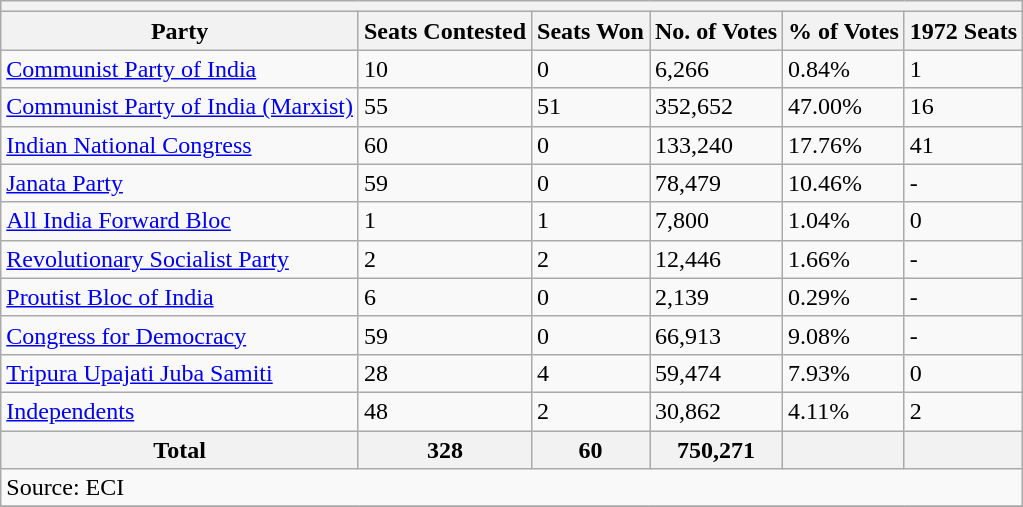<table class="wikitable sortable">
<tr>
<th colspan=6></th>
</tr>
<tr>
<th>Party</th>
<th>Seats Contested</th>
<th>Seats Won</th>
<th>No. of Votes</th>
<th>% of Votes</th>
<th>1972 Seats</th>
</tr>
<tr>
<td><a href='#'>Communist Party of India</a></td>
<td>10</td>
<td>0</td>
<td>6,266</td>
<td>0.84%</td>
<td>1</td>
</tr>
<tr>
<td><a href='#'>Communist Party of India (Marxist)</a></td>
<td>55</td>
<td>51</td>
<td>352,652</td>
<td>47.00%</td>
<td>16</td>
</tr>
<tr>
<td><a href='#'>Indian National Congress</a></td>
<td>60</td>
<td>0</td>
<td>133,240</td>
<td>17.76%</td>
<td>41</td>
</tr>
<tr>
<td><a href='#'>Janata Party</a></td>
<td>59</td>
<td>0</td>
<td>78,479</td>
<td>10.46%</td>
<td>-</td>
</tr>
<tr>
<td><a href='#'>All India Forward Bloc</a></td>
<td>1</td>
<td>1</td>
<td>7,800</td>
<td>1.04%</td>
<td>0</td>
</tr>
<tr>
<td><a href='#'>Revolutionary Socialist Party</a></td>
<td>2</td>
<td>2</td>
<td>12,446</td>
<td>1.66%</td>
<td>-</td>
</tr>
<tr>
<td><a href='#'>Proutist Bloc of India</a></td>
<td>6</td>
<td>0</td>
<td>2,139</td>
<td>0.29%</td>
<td>-</td>
</tr>
<tr>
<td><a href='#'>Congress for Democracy</a></td>
<td>59</td>
<td>0</td>
<td>66,913</td>
<td>9.08%</td>
<td>-</td>
</tr>
<tr>
<td><a href='#'>Tripura Upajati Juba Samiti</a></td>
<td>28</td>
<td>4</td>
<td>59,474</td>
<td>7.93%</td>
<td>0</td>
</tr>
<tr>
<td><a href='#'>Independents</a></td>
<td>48</td>
<td>2</td>
<td>30,862</td>
<td>4.11%</td>
<td>2</td>
</tr>
<tr>
<th>Total</th>
<th>328</th>
<th>60</th>
<th>750,271</th>
<th></th>
<th></th>
</tr>
<tr>
<td colspan=10>Source: ECI</td>
</tr>
<tr>
</tr>
</table>
